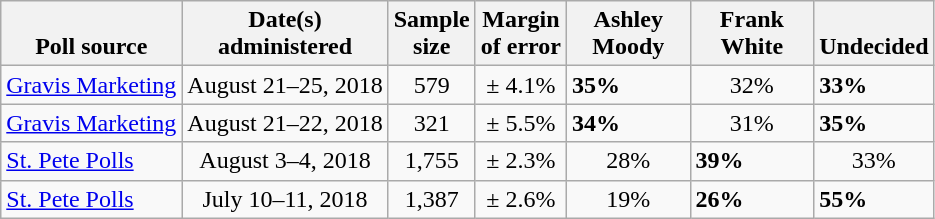<table class="wikitable">
<tr valign=bottom>
<th>Poll source</th>
<th>Date(s)<br>administered</th>
<th>Sample<br>size</th>
<th>Margin<br>of error</th>
<th style="width:75px;">Ashley<br>Moody</th>
<th style="width:75px;">Frank<br>White</th>
<th>Undecided</th>
</tr>
<tr>
<td><a href='#'>Gravis Marketing</a></td>
<td align=center>August 21–25, 2018</td>
<td align=center>579</td>
<td align=center>± 4.1%</td>
<td><strong>35%</strong></td>
<td align=center>32%</td>
<td><strong>33%</strong></td>
</tr>
<tr>
<td><a href='#'>Gravis Marketing</a></td>
<td align=center>August 21–22, 2018</td>
<td align=center>321</td>
<td align=center>± 5.5%</td>
<td><strong>34%</strong></td>
<td align=center>31%</td>
<td><strong>35%</strong></td>
</tr>
<tr>
<td><a href='#'>St. Pete Polls</a></td>
<td align=center>August 3–4, 2018</td>
<td align=center>1,755</td>
<td align=center>± 2.3%</td>
<td align=center>28%</td>
<td><strong>39%</strong></td>
<td align=center>33%</td>
</tr>
<tr>
<td><a href='#'>St. Pete Polls</a></td>
<td align=center>July 10–11, 2018</td>
<td align=center>1,387</td>
<td align=center>± 2.6%</td>
<td align=center>19%</td>
<td><strong>26%</strong></td>
<td><strong>55%</strong></td>
</tr>
</table>
